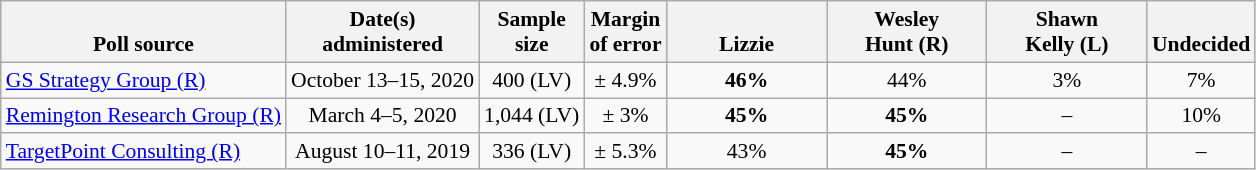<table class="wikitable" style="font-size:90%;text-align:center;">
<tr valign=bottom>
<th>Poll source</th>
<th>Date(s)<br>administered</th>
<th>Sample<br>size</th>
<th>Margin<br>of error</th>
<th style="width:100px;">Lizzie<br></th>
<th style="width:100px;">Wesley<br>Hunt (R)</th>
<th style="width:100px;">Shawn<br>Kelly (L)</th>
<th>Undecided</th>
</tr>
<tr>
<td style="text-align:left;"><a href='#'>GS Strategy Group (R)</a></td>
<td>October 13–15, 2020</td>
<td>400 (LV)</td>
<td>± 4.9%</td>
<td><strong>46%</strong></td>
<td>44%</td>
<td>3%</td>
<td>7%</td>
</tr>
<tr>
<td style="text-align:left;"><a href='#'>Remington Research Group (R)</a></td>
<td>March 4–5, 2020</td>
<td>1,044 (LV)</td>
<td>± 3%</td>
<td><strong>45%</strong></td>
<td><strong>45%</strong></td>
<td>–</td>
<td>10%</td>
</tr>
<tr>
<td style="text-align:left;"><a href='#'>TargetPoint Consulting (R)</a></td>
<td>August 10–11, 2019</td>
<td>336 (LV)</td>
<td>± 5.3%</td>
<td>43%</td>
<td><strong>45%</strong></td>
<td>–</td>
<td>–</td>
</tr>
</table>
